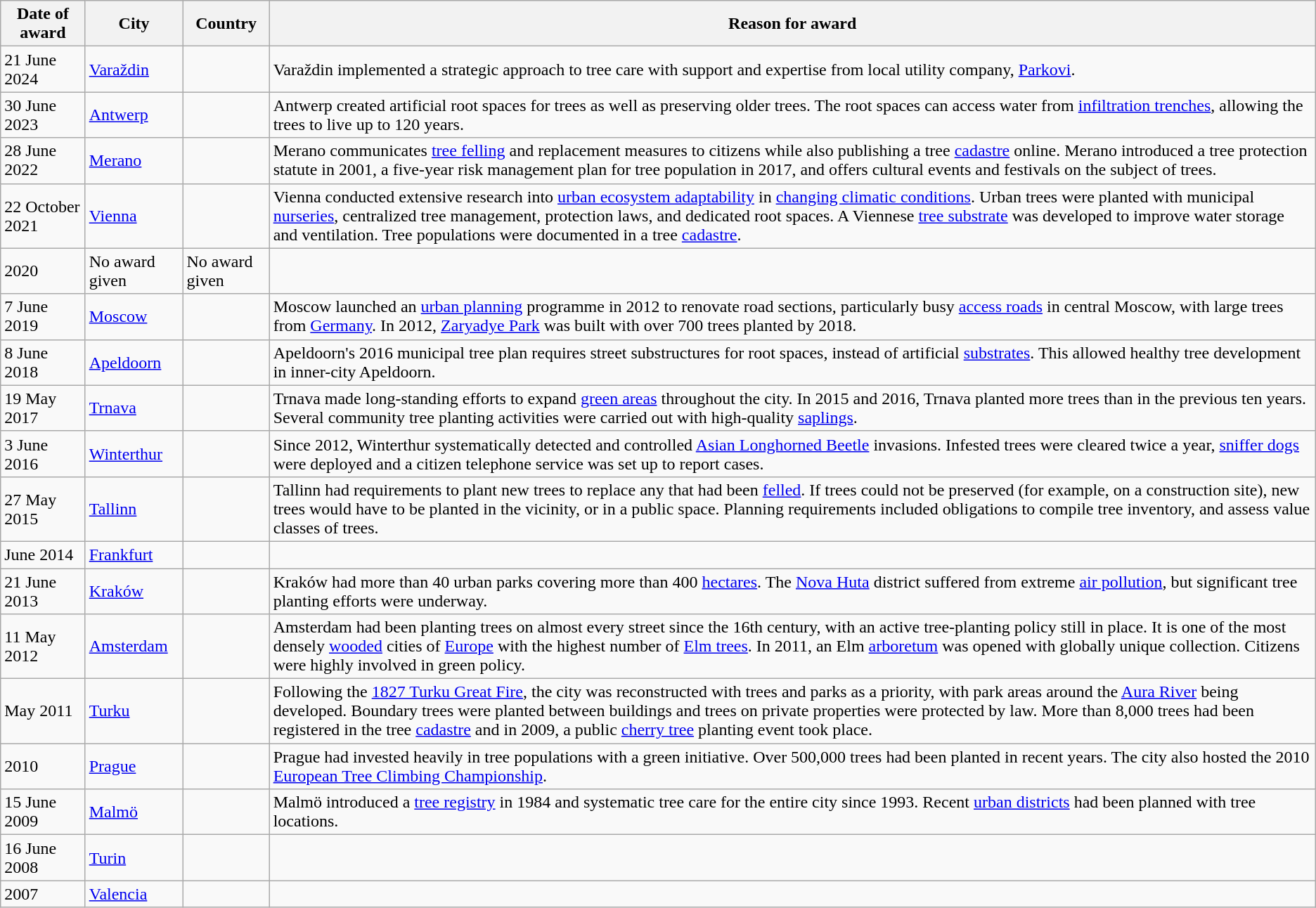<table class="wikitable">
<tr>
<th>Date of award</th>
<th>City</th>
<th>Country</th>
<th>Reason for award</th>
</tr>
<tr>
<td>21 June 2024</td>
<td><a href='#'>Varaždin</a></td>
<td></td>
<td>Varaždin implemented a strategic approach to tree care with support and expertise from local utility company, <a href='#'>Parkovi</a>.</td>
</tr>
<tr>
<td>30 June 2023</td>
<td><a href='#'>Antwerp</a></td>
<td></td>
<td>Antwerp created artificial root spaces for trees as well as preserving older trees. The root spaces can access water from <a href='#'>infiltration trenches</a>, allowing the trees to live up to 120 years.</td>
</tr>
<tr>
<td>28 June 2022</td>
<td><a href='#'>Merano</a></td>
<td></td>
<td>Merano communicates <a href='#'>tree felling</a> and replacement measures to citizens while also publishing a tree <a href='#'>cadastre</a> online. Merano introduced a tree protection statute in 2001, a five-year risk management plan for tree population in 2017, and offers cultural events and festivals on the subject of trees.</td>
</tr>
<tr>
<td>22 October 2021</td>
<td><a href='#'>Vienna</a></td>
<td></td>
<td>Vienna conducted extensive research into <a href='#'>urban ecosystem adaptability</a> in <a href='#'>changing climatic conditions</a>. Urban trees were planted with municipal <a href='#'>nurseries</a>, centralized tree management, protection laws, and dedicated root spaces. A Viennese <a href='#'>tree substrate</a> was developed to improve water storage and ventilation. Tree populations were documented in a tree <a href='#'>cadastre</a>.</td>
</tr>
<tr>
<td>2020</td>
<td>No award given</td>
<td>No award given</td>
<td></td>
</tr>
<tr>
<td>7 June 2019</td>
<td><a href='#'>Moscow</a></td>
<td></td>
<td>Moscow launched an <a href='#'>urban planning</a> programme in 2012 to renovate road sections, particularly busy <a href='#'>access roads</a> in central Moscow, with large trees from <a href='#'>Germany</a>. In 2012, <a href='#'>Zaryadye Park</a> was built with over 700 trees planted by 2018.</td>
</tr>
<tr>
<td>8 June 2018</td>
<td><a href='#'>Apeldoorn</a></td>
<td></td>
<td>Apeldoorn's 2016 municipal tree plan requires street substructures for root spaces, instead of artificial <a href='#'>substrates</a>. This allowed healthy tree development in inner-city Apeldoorn.</td>
</tr>
<tr>
<td>19 May 2017</td>
<td><a href='#'>Trnava</a></td>
<td></td>
<td>Trnava made long-standing efforts to expand <a href='#'>green areas</a> throughout the city. In 2015 and 2016, Trnava planted more trees than in the previous ten years. Several community tree planting activities were carried out with high-quality <a href='#'>saplings</a>.</td>
</tr>
<tr>
<td>3 June 2016</td>
<td><a href='#'>Winterthur</a></td>
<td></td>
<td>Since 2012, Winterthur systematically detected and controlled <a href='#'>Asian Longhorned Beetle</a> invasions. Infested trees were cleared twice a year, <a href='#'>sniffer dogs</a> were deployed and a citizen telephone service was set up to report cases.</td>
</tr>
<tr>
<td>27 May 2015</td>
<td><a href='#'>Tallinn</a></td>
<td></td>
<td>Tallinn had requirements to plant new trees to replace any that had been <a href='#'>felled</a>. If trees could not be preserved (for example, on a construction site), new trees would have to be planted in the vicinity, or in a public space. Planning requirements included obligations to compile tree inventory, and assess value classes of trees.</td>
</tr>
<tr>
<td>June 2014</td>
<td><a href='#'>Frankfurt</a></td>
<td></td>
<td></td>
</tr>
<tr>
<td>21 June 2013</td>
<td><a href='#'>Kraków</a></td>
<td></td>
<td>Kraków had more than 40 urban parks covering more than 400 <a href='#'>hectares</a>. The <a href='#'>Nova Huta</a> district suffered from extreme <a href='#'>air pollution</a>, but significant tree planting efforts were underway.</td>
</tr>
<tr>
<td>11 May 2012</td>
<td><a href='#'>Amsterdam</a></td>
<td></td>
<td>Amsterdam had been planting trees on almost every street since the 16th century, with an active tree-planting policy still in place. It is one of the most densely <a href='#'>wooded</a> cities of <a href='#'>Europe</a> with the highest number of <a href='#'>Elm trees</a>. In 2011, an Elm <a href='#'>arboretum</a> was opened with globally unique collection. Citizens were highly involved in green policy.</td>
</tr>
<tr>
<td>May 2011</td>
<td><a href='#'>Turku</a></td>
<td></td>
<td>Following the <a href='#'>1827 Turku Great Fire</a>, the city was reconstructed with trees and parks as a priority, with park areas around the <a href='#'>Aura River</a> being developed. Boundary trees were planted between buildings and trees on private properties were protected by law. More than 8,000 trees had been registered in the tree <a href='#'>cadastre</a> and in 2009, a public <a href='#'>cherry tree</a> planting event took place.</td>
</tr>
<tr>
<td>2010</td>
<td><a href='#'>Prague</a></td>
<td></td>
<td>Prague had invested heavily in tree populations with a green initiative. Over 500,000 trees had been planted in recent years. The city also hosted the 2010 <a href='#'>European Tree Climbing Championship</a>.</td>
</tr>
<tr>
<td>15 June 2009</td>
<td><a href='#'>Malmö</a></td>
<td></td>
<td>Malmö introduced a <a href='#'>tree registry</a> in 1984 and systematic tree care for the entire city since 1993. Recent <a href='#'>urban districts</a> had been planned with tree locations.</td>
</tr>
<tr>
<td>16 June 2008</td>
<td><a href='#'>Turin</a></td>
<td></td>
<td></td>
</tr>
<tr>
<td>2007</td>
<td><a href='#'>Valencia</a></td>
<td></td>
</tr>
</table>
